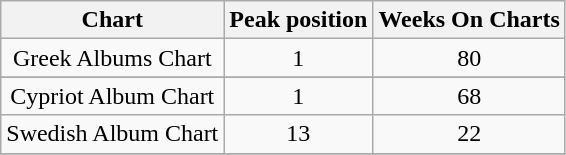<table class="wikitable">
<tr>
<th align="left">Chart</th>
<th align="left">Peak position</th>
<th align="left">Weeks On Charts</th>
</tr>
<tr>
<td align="center">Greek Albums Chart</td>
<td align="center">1</td>
<td align="center">80</td>
</tr>
<tr>
</tr>
<tr>
<td align="center">Cypriot Album Chart</td>
<td align="center">1</td>
<td align="center">68</td>
</tr>
<tr>
<td align="center">Swedish Album Chart</td>
<td align="center">13</td>
<td align="center">22</td>
</tr>
<tr>
</tr>
</table>
